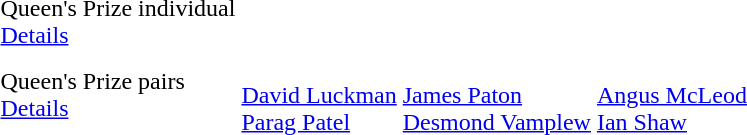<table>
<tr>
<td>Queen's Prize individual<br><a href='#'>Details</a></td>
<td></td>
<td></td>
<td></td>
</tr>
<tr>
<td>Queen's Prize pairs<br><a href='#'>Details</a></td>
<td><br><a href='#'>David Luckman</a><br><a href='#'>Parag Patel</a></td>
<td><br><a href='#'>James Paton</a><br><a href='#'>Desmond Vamplew</a></td>
<td><br><a href='#'>Angus McLeod</a><br><a href='#'>Ian Shaw</a></td>
</tr>
</table>
